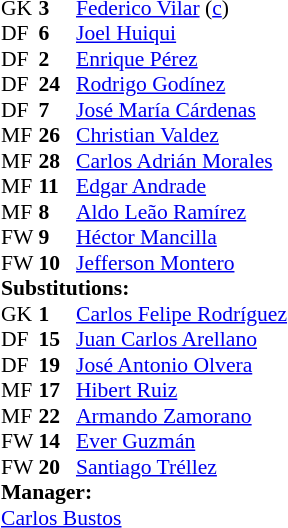<table style="font-size:90%" cellspacing=0 cellpadding=0 align=center>
<tr>
<th width=25></th>
<th width=25></th>
</tr>
<tr>
<td>GK</td>
<td><strong>3</strong></td>
<td> <a href='#'>Federico Vilar</a> (<a href='#'>c</a>)</td>
</tr>
<tr>
<td>DF</td>
<td><strong>6</strong></td>
<td> <a href='#'>Joel Huiqui</a></td>
</tr>
<tr>
<td>DF</td>
<td><strong>2</strong></td>
<td> <a href='#'>Enrique Pérez</a></td>
</tr>
<tr>
<td>DF</td>
<td><strong>24</strong></td>
<td> <a href='#'>Rodrigo Godínez</a></td>
<td></td>
<td></td>
</tr>
<tr>
<td>DF</td>
<td><strong>7</strong></td>
<td> <a href='#'>José María Cárdenas</a></td>
<td></td>
<td></td>
</tr>
<tr>
<td>MF</td>
<td><strong>26</strong></td>
<td> <a href='#'>Christian Valdez</a></td>
</tr>
<tr>
<td>MF</td>
<td><strong>28</strong></td>
<td> <a href='#'>Carlos Adrián Morales</a></td>
<td></td>
</tr>
<tr>
<td>MF</td>
<td><strong>11</strong></td>
<td> <a href='#'>Edgar Andrade</a></td>
<td></td>
<td></td>
</tr>
<tr>
<td>MF</td>
<td><strong>8</strong></td>
<td> <a href='#'>Aldo Leão Ramírez</a></td>
</tr>
<tr>
<td>FW</td>
<td><strong>9</strong></td>
<td> <a href='#'>Héctor Mancilla</a></td>
</tr>
<tr>
<td>FW</td>
<td><strong>10</strong></td>
<td> <a href='#'>Jefferson Montero</a></td>
</tr>
<tr>
</tr>
<tr>
<td colspan=3><strong>Substitutions:</strong></td>
</tr>
<tr>
<td>GK</td>
<td><strong>1</strong></td>
<td> <a href='#'>Carlos Felipe Rodríguez</a></td>
</tr>
<tr>
<td>DF</td>
<td><strong>15</strong></td>
<td> <a href='#'>Juan Carlos Arellano</a></td>
</tr>
<tr>
<td>DF</td>
<td><strong>19</strong></td>
<td> <a href='#'>José Antonio Olvera</a></td>
<td></td>
<td></td>
</tr>
<tr>
<td>MF</td>
<td><strong>17</strong></td>
<td> <a href='#'>Hibert Ruiz</a></td>
<td></td>
<td></td>
</tr>
<tr>
<td>MF</td>
<td><strong>22</strong></td>
<td> <a href='#'>Armando Zamorano</a></td>
<td></td>
<td></td>
</tr>
<tr>
<td>FW</td>
<td><strong>14</strong></td>
<td> <a href='#'>Ever Guzmán</a></td>
</tr>
<tr>
<td>FW</td>
<td><strong>20</strong></td>
<td> <a href='#'>Santiago Tréllez</a></td>
</tr>
<tr>
<td colspan=3><strong>Manager:</strong></td>
</tr>
<tr>
<td colspan=4> <a href='#'>Carlos Bustos</a></td>
</tr>
</table>
